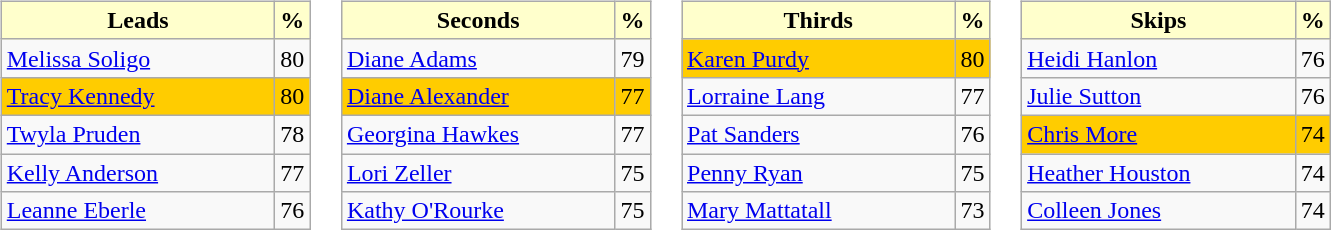<table>
<tr>
<td valign=top><br><table class="wikitable">
<tr>
<th style="background:#ffc; width:175px;">Leads</th>
<th style="background:#ffc;">%</th>
</tr>
<tr>
<td> <a href='#'>Melissa Soligo</a></td>
<td>80</td>
</tr>
<tr bgcolor=#FFCC00>
<td> <a href='#'>Tracy Kennedy</a></td>
<td>80</td>
</tr>
<tr>
<td> <a href='#'>Twyla Pruden</a></td>
<td>78</td>
</tr>
<tr>
<td> <a href='#'>Kelly Anderson</a></td>
<td>77</td>
</tr>
<tr>
<td> <a href='#'>Leanne Eberle</a></td>
<td>76</td>
</tr>
</table>
</td>
<td valign=top><br><table class="wikitable">
<tr>
<th style="background:#ffc; width:175px;">Seconds</th>
<th style="background:#ffc;">%</th>
</tr>
<tr>
<td> <a href='#'>Diane Adams</a></td>
<td>79</td>
</tr>
<tr bgcolor=#FFCC00>
<td> <a href='#'>Diane Alexander</a></td>
<td>77</td>
</tr>
<tr>
<td> <a href='#'>Georgina Hawkes</a></td>
<td>77</td>
</tr>
<tr>
<td> <a href='#'>Lori Zeller</a></td>
<td>75</td>
</tr>
<tr>
<td> <a href='#'>Kathy O'Rourke</a></td>
<td>75</td>
</tr>
</table>
</td>
<td valign=top><br><table class="wikitable">
<tr>
<th style="background:#ffc; width:175px;">Thirds</th>
<th style="background:#ffc;">%</th>
</tr>
<tr bgcolor=#FFCC00>
<td> <a href='#'>Karen Purdy</a></td>
<td>80</td>
</tr>
<tr>
<td> <a href='#'>Lorraine Lang</a></td>
<td>77</td>
</tr>
<tr>
<td> <a href='#'>Pat Sanders</a></td>
<td>76</td>
</tr>
<tr>
<td> <a href='#'>Penny Ryan</a></td>
<td>75</td>
</tr>
<tr>
<td> <a href='#'>Mary Mattatall</a></td>
<td>73</td>
</tr>
</table>
</td>
<td valign=top><br><table class="wikitable">
<tr>
<th style="background:#ffc; width:175px;">Skips</th>
<th style="background:#ffc;">%</th>
</tr>
<tr>
<td> <a href='#'>Heidi Hanlon</a></td>
<td>76</td>
</tr>
<tr>
<td> <a href='#'>Julie Sutton</a></td>
<td>76</td>
</tr>
<tr bgcolor=#FFCC00>
<td> <a href='#'>Chris More</a></td>
<td>74</td>
</tr>
<tr>
<td> <a href='#'>Heather Houston</a></td>
<td>74</td>
</tr>
<tr>
<td> <a href='#'>Colleen Jones</a></td>
<td>74</td>
</tr>
</table>
</td>
</tr>
</table>
